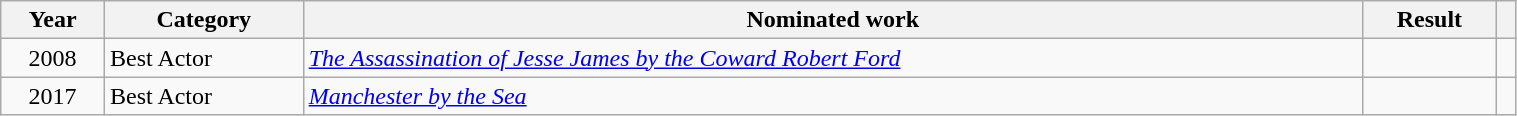<table class="wikitable" style="width:80%;">
<tr>
<th scope="row">Year</th>
<th scope="row">Category</th>
<th scope="row">Nominated work</th>
<th scope="row">Result</th>
<th scope="row"></th>
</tr>
<tr>
<td align="center">2008</td>
<td>Best Actor</td>
<td><em><a href='#'>The Assassination of Jesse James by the Coward Robert Ford</a></em></td>
<td></td>
<td align="center"></td>
</tr>
<tr>
<td align="center">2017</td>
<td>Best Actor</td>
<td><em><a href='#'>Manchester by the Sea</a></em></td>
<td></td>
<td align="center"></td>
</tr>
</table>
